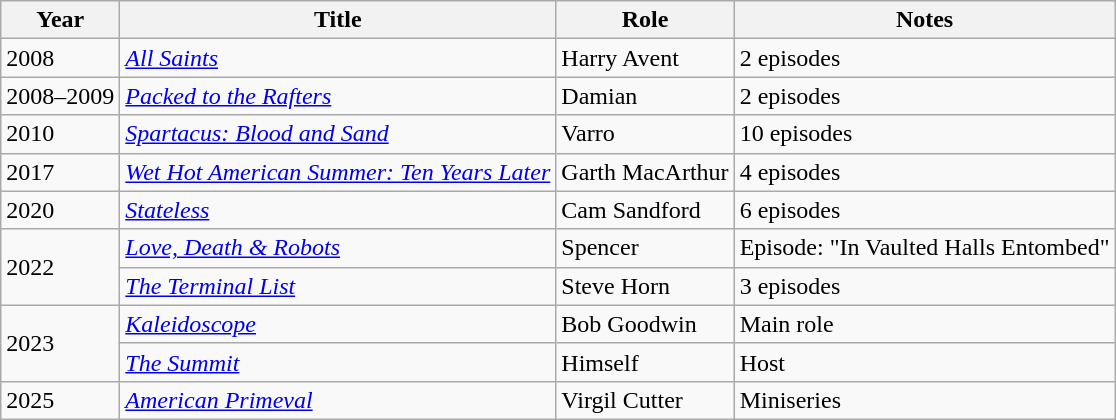<table class="wikitable sortable">
<tr>
<th>Year</th>
<th>Title</th>
<th>Role</th>
<th class="unsortable">Notes</th>
</tr>
<tr>
<td>2008</td>
<td><em><a href='#'>All Saints</a></em></td>
<td>Harry Avent</td>
<td>2 episodes</td>
</tr>
<tr>
<td>2008–2009</td>
<td><em><a href='#'>Packed to the Rafters</a></em></td>
<td>Damian</td>
<td>2 episodes</td>
</tr>
<tr>
<td>2010</td>
<td><em><a href='#'>Spartacus: Blood and Sand</a></em></td>
<td>Varro</td>
<td>10 episodes</td>
</tr>
<tr>
<td>2017</td>
<td><em><a href='#'>Wet Hot American Summer: Ten Years Later</a></em></td>
<td>Garth MacArthur</td>
<td>4 episodes</td>
</tr>
<tr>
<td>2020</td>
<td><em><a href='#'>Stateless</a></em></td>
<td>Cam Sandford</td>
<td>6 episodes</td>
</tr>
<tr>
<td rowspan="2">2022</td>
<td><em><a href='#'>Love, Death & Robots</a></em></td>
<td>Spencer</td>
<td>Episode: "In Vaulted Halls Entombed"</td>
</tr>
<tr>
<td><em><a href='#'>The Terminal List</a></em></td>
<td>Steve Horn</td>
<td>3 episodes</td>
</tr>
<tr>
<td rowspan="2">2023</td>
<td><em><a href='#'>Kaleidoscope</a></em></td>
<td>Bob Goodwin</td>
<td>Main role</td>
</tr>
<tr>
<td><a href='#'><em>The Summit</em></a></td>
<td>Himself</td>
<td>Host</td>
</tr>
<tr>
<td>2025</td>
<td><em><a href='#'>American Primeval</a></em></td>
<td>Virgil Cutter</td>
<td>Miniseries</td>
</tr>
</table>
